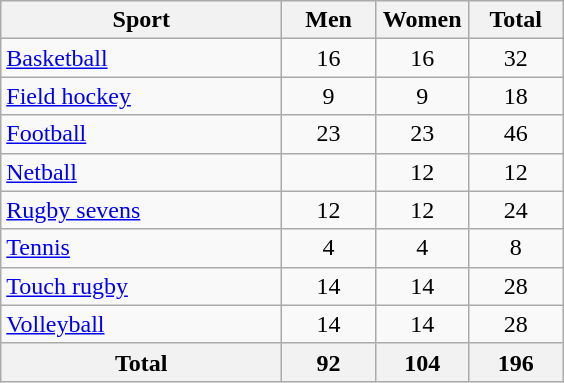<table class="wikitable sortable" style="text-align:center;">
<tr>
<th width=180>Sport</th>
<th width=55>Men</th>
<th width=55>Women</th>
<th width=55>Total</th>
</tr>
<tr>
<td align=left><a href='#'>Basketball</a></td>
<td>16</td>
<td>16</td>
<td>32</td>
</tr>
<tr>
<td align=left><a href='#'>Field hockey</a></td>
<td>9</td>
<td>9</td>
<td>18</td>
</tr>
<tr>
<td align=left><a href='#'>Football</a></td>
<td>23</td>
<td>23</td>
<td>46</td>
</tr>
<tr>
<td align=left><a href='#'>Netball</a></td>
<td></td>
<td>12</td>
<td>12</td>
</tr>
<tr>
<td align=left><a href='#'>Rugby sevens</a></td>
<td>12</td>
<td>12</td>
<td>24</td>
</tr>
<tr>
<td align=left><a href='#'>Tennis</a></td>
<td>4</td>
<td>4</td>
<td>8</td>
</tr>
<tr>
<td align=left><a href='#'>Touch rugby</a></td>
<td>14</td>
<td>14</td>
<td>28</td>
</tr>
<tr>
<td align=left><a href='#'>Volleyball</a></td>
<td>14</td>
<td>14</td>
<td>28</td>
</tr>
<tr>
<th>Total</th>
<th>92</th>
<th>104</th>
<th>196</th>
</tr>
</table>
